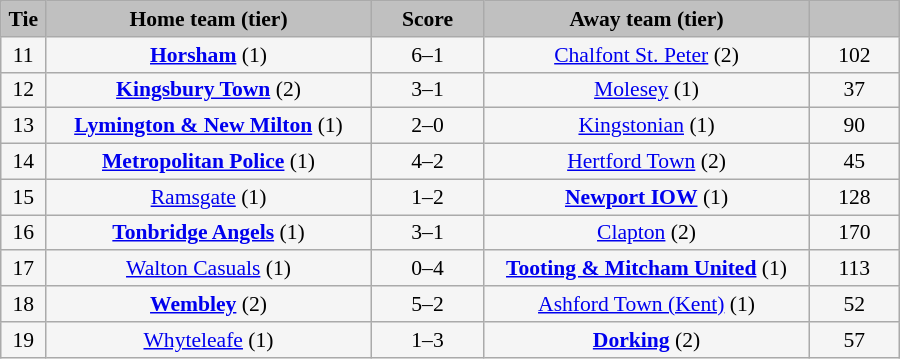<table class="wikitable" style="width: 600px; background:WhiteSmoke; text-align:center; font-size:90%">
<tr>
<td scope="col" style="width:  5.00%; background:silver;"><strong>Tie</strong></td>
<td scope="col" style="width: 36.25%; background:silver;"><strong>Home team (tier)</strong></td>
<td scope="col" style="width: 12.50%; background:silver;"><strong>Score</strong></td>
<td scope="col" style="width: 36.25%; background:silver;"><strong>Away team (tier)</strong></td>
<td scope="col" style="width: 10.00%; background:silver;"><strong></strong></td>
</tr>
<tr>
<td>11</td>
<td><strong><a href='#'>Horsham</a></strong> (1)</td>
<td>6–1</td>
<td><a href='#'>Chalfont St. Peter</a> (2)</td>
<td>102</td>
</tr>
<tr>
<td>12</td>
<td><strong><a href='#'>Kingsbury Town</a></strong> (2)</td>
<td>3–1</td>
<td><a href='#'>Molesey</a> (1)</td>
<td>37</td>
</tr>
<tr>
<td>13</td>
<td><strong><a href='#'>Lymington & New Milton</a></strong> (1)</td>
<td>2–0</td>
<td><a href='#'>Kingstonian</a> (1)</td>
<td>90</td>
</tr>
<tr>
<td>14</td>
<td><strong><a href='#'>Metropolitan Police</a></strong> (1)</td>
<td>4–2</td>
<td><a href='#'>Hertford Town</a> (2)</td>
<td>45</td>
</tr>
<tr>
<td>15</td>
<td><a href='#'>Ramsgate</a> (1)</td>
<td>1–2</td>
<td><strong><a href='#'>Newport IOW</a></strong> (1)</td>
<td>128</td>
</tr>
<tr>
<td>16</td>
<td><strong><a href='#'>Tonbridge Angels</a></strong> (1)</td>
<td>3–1</td>
<td><a href='#'>Clapton</a> (2)</td>
<td>170</td>
</tr>
<tr>
<td>17</td>
<td><a href='#'>Walton Casuals</a> (1)</td>
<td>0–4</td>
<td><strong><a href='#'>Tooting & Mitcham United</a></strong> (1)</td>
<td>113</td>
</tr>
<tr>
<td>18</td>
<td><strong><a href='#'>Wembley</a></strong> (2)</td>
<td>5–2</td>
<td><a href='#'>Ashford Town (Kent)</a> (1)</td>
<td>52</td>
</tr>
<tr>
<td>19</td>
<td><a href='#'>Whyteleafe</a> (1)</td>
<td>1–3</td>
<td><strong><a href='#'>Dorking</a></strong> (2)</td>
<td>57</td>
</tr>
</table>
